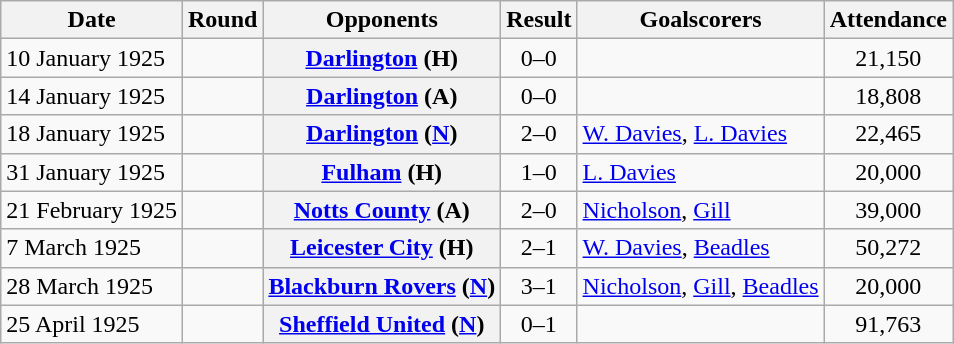<table class="wikitable plainrowheaders sortable">
<tr>
<th scope=col>Date</th>
<th scope=col>Round</th>
<th scope=col>Opponents</th>
<th scope=col>Result</th>
<th scope=col class=unsortable>Goalscorers</th>
<th scope=col>Attendance</th>
</tr>
<tr>
<td>10 January 1925</td>
<td></td>
<th scope=row><a href='#'>Darlington</a> (H)</th>
<td align=center>0–0</td>
<td></td>
<td align=center>21,150</td>
</tr>
<tr>
<td>14 January 1925</td>
<td></td>
<th scope=row><a href='#'>Darlington</a> (A)</th>
<td align=center>0–0</td>
<td></td>
<td align=center>18,808</td>
</tr>
<tr>
<td>18 January 1925</td>
<td></td>
<th scope=row><a href='#'>Darlington</a> (<a href='#'>N</a>)</th>
<td align=center>2–0</td>
<td><a href='#'>W. Davies</a>, <a href='#'>L. Davies</a></td>
<td align=center>22,465</td>
</tr>
<tr>
<td>31 January 1925</td>
<td></td>
<th scope=row><a href='#'>Fulham</a> (H)</th>
<td align=center>1–0</td>
<td><a href='#'>L. Davies</a></td>
<td align=center>20,000</td>
</tr>
<tr>
<td>21 February 1925</td>
<td></td>
<th scope=row><a href='#'>Notts County</a> (A)</th>
<td align=center>2–0</td>
<td><a href='#'>Nicholson</a>, <a href='#'>Gill</a></td>
<td align=center>39,000</td>
</tr>
<tr>
<td>7 March 1925</td>
<td></td>
<th scope=row><a href='#'>Leicester City</a> (H)</th>
<td align=center>2–1</td>
<td><a href='#'>W. Davies</a>, <a href='#'>Beadles</a></td>
<td align=center>50,272</td>
</tr>
<tr>
<td>28 March 1925</td>
<td></td>
<th scope=row><a href='#'>Blackburn Rovers</a> (<a href='#'>N</a>)</th>
<td align=center>3–1</td>
<td><a href='#'>Nicholson</a>, <a href='#'>Gill</a>, <a href='#'>Beadles</a></td>
<td align=center>20,000</td>
</tr>
<tr>
<td>25 April 1925</td>
<td></td>
<th scope=row><a href='#'>Sheffield United</a> (<a href='#'>N</a>)</th>
<td align=center>0–1</td>
<td></td>
<td align=center>91,763</td>
</tr>
</table>
